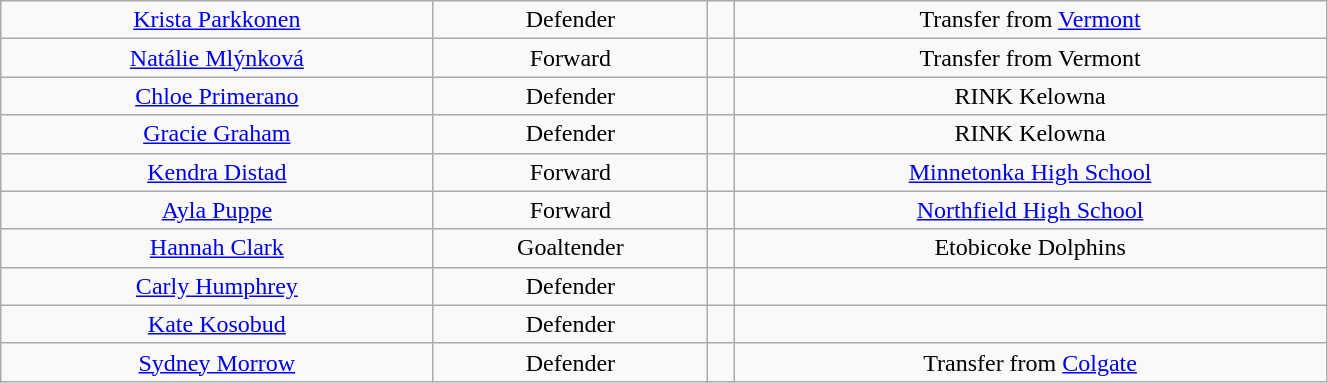<table class="wikitable" width="70%" style="text-align:center;">
<tr>
<td><a href='#'>Krista Parkkonen</a></td>
<td>Defender</td>
<td></td>
<td>Transfer from <a href='#'>Vermont</a></td>
</tr>
<tr>
<td><a href='#'>Natálie Mlýnková</a></td>
<td>Forward</td>
<td></td>
<td>Transfer from Vermont</td>
</tr>
<tr>
<td><a href='#'>Chloe Primerano</a></td>
<td>Defender</td>
<td></td>
<td>RINK Kelowna</td>
</tr>
<tr>
<td><a href='#'>Gracie Graham</a></td>
<td>Defender</td>
<td></td>
<td>RINK Kelowna</td>
</tr>
<tr>
<td><a href='#'>Kendra Distad</a></td>
<td>Forward</td>
<td></td>
<td><a href='#'>Minnetonka High School</a></td>
</tr>
<tr>
<td><a href='#'>Ayla Puppe</a></td>
<td>Forward</td>
<td></td>
<td><a href='#'>Northfield High School</a></td>
</tr>
<tr>
<td><a href='#'>Hannah Clark</a></td>
<td>Goaltender</td>
<td></td>
<td>Etobicoke Dolphins</td>
</tr>
<tr>
<td><a href='#'>Carly Humphrey</a></td>
<td>Defender</td>
<td></td>
<td></td>
</tr>
<tr>
<td><a href='#'>Kate Kosobud</a></td>
<td>Defender</td>
<td></td>
<td></td>
</tr>
<tr>
<td><a href='#'>Sydney Morrow</a></td>
<td>Defender</td>
<td></td>
<td>Transfer from <a href='#'>Colgate</a></td>
</tr>
</table>
